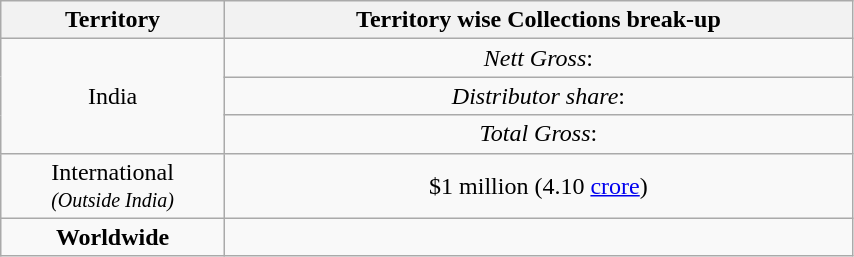<table class="wikitable"  style="float:centre; width:45%; text-align:center;">
<tr>
<th>Territory</th>
<th>Territory wise Collections break-up</th>
</tr>
<tr>
<td rowspan="3">India</td>
<td><em>Nett Gross</em>:<br></td>
</tr>
<tr>
<td><em>Distributor share</em>:<br></td>
</tr>
<tr>
<td><em>Total Gross</em>:<br></td>
</tr>
<tr>
<td>International<br> <small><em>(Outside India)</em></small></td>
<td>$1 million (4.10 <a href='#'>crore</a>)</td>
</tr>
<tr>
<td><strong>Worldwide</strong></td>
<td></td>
</tr>
</table>
